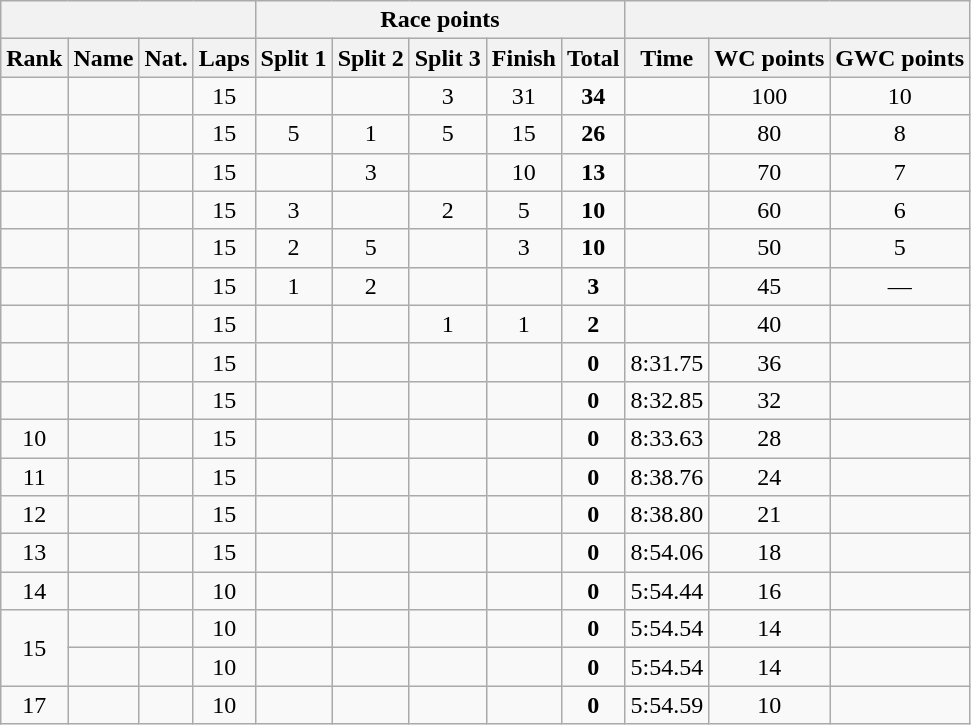<table class="wikitable sortable" style="text-align:center">
<tr>
<th colspan=4></th>
<th colspan=5>Race points</th>
<th colspan=3></th>
</tr>
<tr>
<th>Rank</th>
<th>Name</th>
<th>Nat.</th>
<th>Laps</th>
<th>Split 1</th>
<th>Split 2</th>
<th>Split 3</th>
<th>Finish</th>
<th>Total</th>
<th>Time</th>
<th>WC points</th>
<th>GWC points</th>
</tr>
<tr>
<td></td>
<td align=left></td>
<td></td>
<td>15</td>
<td></td>
<td></td>
<td>3</td>
<td>31</td>
<td><strong>34</strong></td>
<td></td>
<td>100</td>
<td>10</td>
</tr>
<tr>
<td></td>
<td align=left></td>
<td></td>
<td>15</td>
<td>5</td>
<td>1</td>
<td>5</td>
<td>15</td>
<td><strong>26</strong></td>
<td></td>
<td>80</td>
<td>8</td>
</tr>
<tr>
<td></td>
<td align=left></td>
<td></td>
<td>15</td>
<td></td>
<td>3</td>
<td></td>
<td>10</td>
<td><strong>13</strong></td>
<td></td>
<td>70</td>
<td>7</td>
</tr>
<tr>
<td></td>
<td align=left></td>
<td></td>
<td>15</td>
<td>3</td>
<td></td>
<td>2</td>
<td>5</td>
<td><strong>10</strong></td>
<td></td>
<td>60</td>
<td>6</td>
</tr>
<tr>
<td></td>
<td align=left></td>
<td></td>
<td>15</td>
<td>2</td>
<td>5</td>
<td></td>
<td>3</td>
<td><strong>10</strong></td>
<td></td>
<td>50</td>
<td>5</td>
</tr>
<tr>
<td></td>
<td align=left></td>
<td></td>
<td>15</td>
<td>1</td>
<td>2</td>
<td></td>
<td></td>
<td><strong>3</strong></td>
<td></td>
<td>45</td>
<td>—</td>
</tr>
<tr>
<td></td>
<td align=left></td>
<td></td>
<td>15</td>
<td></td>
<td></td>
<td>1</td>
<td>1</td>
<td><strong>2</strong></td>
<td></td>
<td>40</td>
<td></td>
</tr>
<tr>
<td></td>
<td align=left></td>
<td></td>
<td>15</td>
<td></td>
<td></td>
<td></td>
<td></td>
<td><strong>0</strong></td>
<td>8:31.75</td>
<td>36</td>
<td></td>
</tr>
<tr>
<td></td>
<td align=left></td>
<td></td>
<td>15</td>
<td></td>
<td></td>
<td></td>
<td></td>
<td><strong>0</strong></td>
<td>8:32.85</td>
<td>32</td>
<td></td>
</tr>
<tr>
<td>10</td>
<td align=left></td>
<td></td>
<td>15</td>
<td></td>
<td></td>
<td></td>
<td></td>
<td><strong>0</strong></td>
<td>8:33.63</td>
<td>28</td>
<td></td>
</tr>
<tr>
<td>11</td>
<td align=left></td>
<td></td>
<td>15</td>
<td></td>
<td></td>
<td></td>
<td></td>
<td><strong>0</strong></td>
<td>8:38.76</td>
<td>24</td>
<td></td>
</tr>
<tr>
<td>12</td>
<td align=left></td>
<td></td>
<td>15</td>
<td></td>
<td></td>
<td></td>
<td></td>
<td><strong>0</strong></td>
<td>8:38.80</td>
<td>21</td>
<td></td>
</tr>
<tr>
<td>13</td>
<td align=left></td>
<td></td>
<td>15</td>
<td></td>
<td></td>
<td></td>
<td></td>
<td><strong>0</strong></td>
<td>8:54.06</td>
<td>18</td>
<td></td>
</tr>
<tr>
<td>14</td>
<td align=left></td>
<td></td>
<td>10</td>
<td></td>
<td></td>
<td></td>
<td></td>
<td><strong>0</strong></td>
<td>5:54.44</td>
<td>16</td>
<td></td>
</tr>
<tr>
<td rowspan=2>15</td>
<td align=left></td>
<td></td>
<td>10</td>
<td></td>
<td></td>
<td></td>
<td></td>
<td><strong>0</strong></td>
<td>5:54.54</td>
<td>14</td>
<td></td>
</tr>
<tr>
<td align=left></td>
<td></td>
<td>10</td>
<td></td>
<td></td>
<td></td>
<td></td>
<td><strong>0</strong></td>
<td>5:54.54</td>
<td>14</td>
<td></td>
</tr>
<tr>
<td>17</td>
<td align=left></td>
<td></td>
<td>10</td>
<td></td>
<td></td>
<td></td>
<td></td>
<td><strong>0</strong></td>
<td>5:54.59</td>
<td>10</td>
<td></td>
</tr>
</table>
